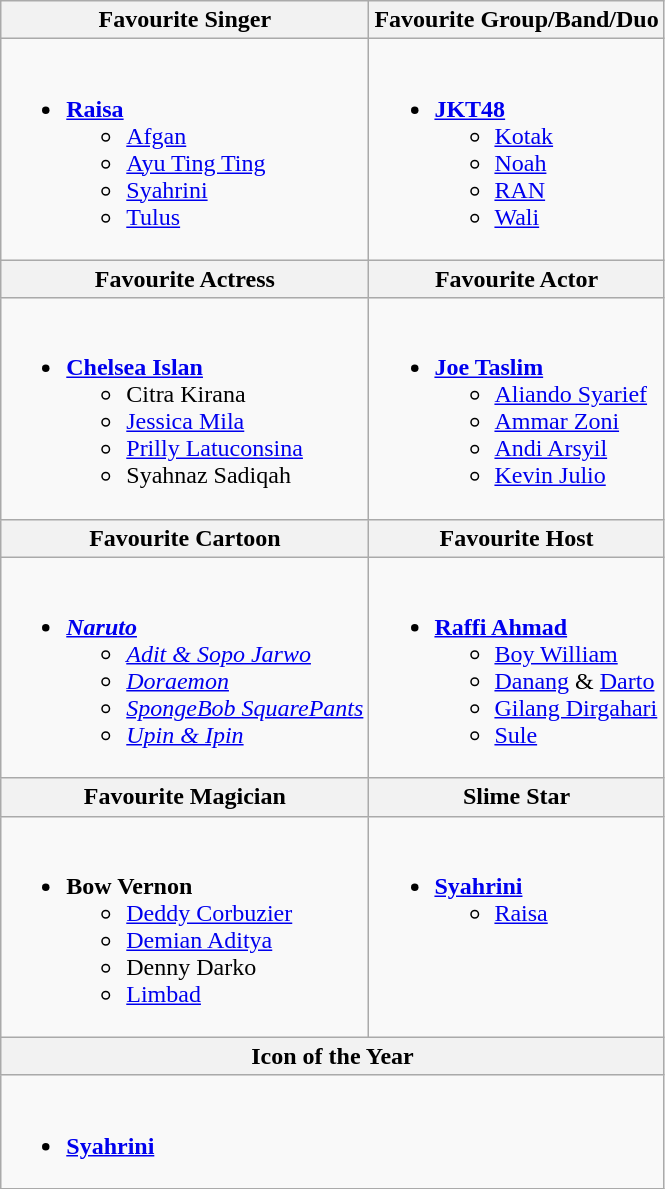<table class=wikitable style="width="100%">
<tr>
<th>Favourite Singer</th>
<th>Favourite Group/Band/Duo</th>
</tr>
<tr>
<td valign="top"><br><ul><li><strong><a href='#'>Raisa</a></strong><ul><li><a href='#'>Afgan</a></li><li><a href='#'>Ayu Ting Ting</a></li><li><a href='#'>Syahrini</a></li><li><a href='#'>Tulus</a></li></ul></li></ul></td>
<td valign="top"><br><ul><li><strong><a href='#'>JKT48</a></strong><ul><li><a href='#'>Kotak</a></li><li><a href='#'>Noah</a></li><li><a href='#'>RAN</a></li><li><a href='#'>Wali</a></li></ul></li></ul></td>
</tr>
<tr>
<th>Favourite Actress</th>
<th>Favourite Actor</th>
</tr>
<tr>
<td valign="top"><br><ul><li><strong><a href='#'>Chelsea Islan</a></strong><ul><li>Citra Kirana</li><li><a href='#'>Jessica Mila</a></li><li><a href='#'>Prilly Latuconsina</a></li><li>Syahnaz Sadiqah</li></ul></li></ul></td>
<td valign="top"><br><ul><li><strong><a href='#'>Joe Taslim</a></strong><ul><li><a href='#'>Aliando Syarief</a></li><li><a href='#'>Ammar Zoni</a></li><li><a href='#'>Andi Arsyil</a></li><li><a href='#'>Kevin Julio</a></li></ul></li></ul></td>
</tr>
<tr>
<th>Favourite Cartoon</th>
<th>Favourite Host</th>
</tr>
<tr>
<td valign="top"><br><ul><li><strong><em><a href='#'>Naruto</a></em></strong><ul><li><em><a href='#'>Adit & Sopo Jarwo</a></em></li><li><em><a href='#'>Doraemon</a></em></li><li><em><a href='#'>SpongeBob SquarePants</a></em></li><li><em><a href='#'>Upin & Ipin</a></em></li></ul></li></ul></td>
<td valign="top"><br><ul><li><strong><a href='#'>Raffi Ahmad</a></strong><ul><li><a href='#'>Boy William</a></li><li><a href='#'>Danang</a> & <a href='#'>Darto</a></li><li><a href='#'>Gilang Dirgahari</a></li><li><a href='#'>Sule</a></li></ul></li></ul></td>
</tr>
<tr>
<th>Favourite Magician</th>
<th>Slime Star</th>
</tr>
<tr>
<td valign="top"><br><ul><li><strong>Bow Vernon</strong><ul><li><a href='#'>Deddy Corbuzier</a></li><li><a href='#'>Demian Aditya</a></li><li>Denny Darko</li><li><a href='#'>Limbad</a></li></ul></li></ul></td>
<td valign="top"><br><ul><li><strong><a href='#'>Syahrini</a></strong><ul><li><a href='#'>Raisa</a></li></ul></li></ul></td>
</tr>
<tr>
<th colspan= "2">Icon of the Year</th>
</tr>
<tr>
<td valign="top" colspan= "2"><br><ul><li><strong><a href='#'>Syahrini</a></strong></li></ul></td>
</tr>
</table>
